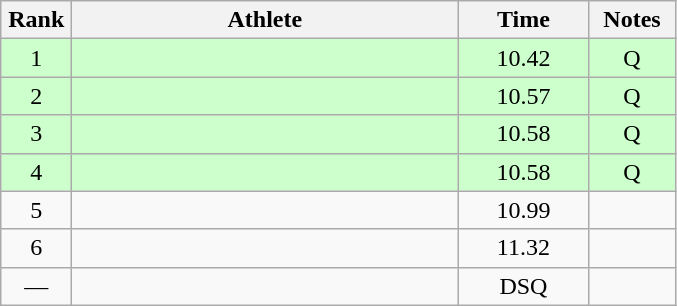<table class="wikitable" style="text-align:center">
<tr>
<th width=40>Rank</th>
<th width=250>Athlete</th>
<th width=80>Time</th>
<th width=50>Notes</th>
</tr>
<tr bgcolor="ccffcc">
<td>1</td>
<td align=left></td>
<td>10.42</td>
<td>Q</td>
</tr>
<tr bgcolor="ccffcc">
<td>2</td>
<td align=left></td>
<td>10.57</td>
<td>Q</td>
</tr>
<tr bgcolor="ccffcc">
<td>3</td>
<td align=left></td>
<td>10.58</td>
<td>Q</td>
</tr>
<tr bgcolor="ccffcc">
<td>4</td>
<td align=left></td>
<td>10.58</td>
<td>Q</td>
</tr>
<tr>
<td>5</td>
<td align=left></td>
<td>10.99</td>
<td></td>
</tr>
<tr>
<td>6</td>
<td align=left></td>
<td>11.32</td>
<td></td>
</tr>
<tr>
<td>—</td>
<td align=left></td>
<td>DSQ</td>
<td></td>
</tr>
</table>
